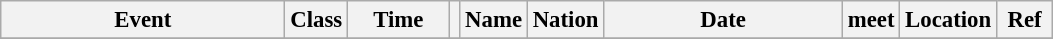<table class="wikitable" style="font-size: 95%;">
<tr>
<th style="width:12em">Event</th>
<th>Class</th>
<th style="width:4em" class="unsortable">Time</th>
<th class="unsortable"></th>
<th>Name</th>
<th>Nation</th>
<th style="width:10em">Date</th>
<th>meet</th>
<th>Location</th>
<th style="width:2em" class="unsortable">Ref</th>
</tr>
<tr>
</tr>
</table>
